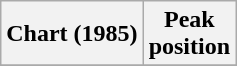<table class="wikitable plainrowheaders">
<tr>
<th scope="col">Chart (1985)</th>
<th scope="col">Peak<br>position</th>
</tr>
<tr>
</tr>
</table>
